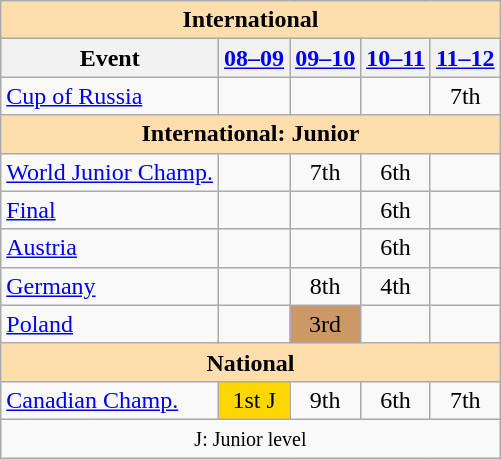<table class="wikitable" style="text-align:center">
<tr>
<th style="background-color: #ffdead; " colspan=5 align=center>International</th>
</tr>
<tr>
<th>Event</th>
<th><a href='#'>08–09</a></th>
<th><a href='#'>09–10</a></th>
<th><a href='#'>10–11</a></th>
<th><a href='#'>11–12</a></th>
</tr>
<tr>
<td align=left> <a href='#'>Cup of Russia</a></td>
<td></td>
<td></td>
<td></td>
<td>7th</td>
</tr>
<tr>
<th style="background-color: #ffdead; " colspan=5 align=center>International: Junior</th>
</tr>
<tr>
<td align=left><a href='#'>World Junior Champ.</a></td>
<td></td>
<td>7th</td>
<td>6th</td>
<td></td>
</tr>
<tr>
<td align=left> <a href='#'>Final</a></td>
<td></td>
<td></td>
<td>6th</td>
<td></td>
</tr>
<tr>
<td align=left> <a href='#'>Austria</a></td>
<td></td>
<td></td>
<td>6th</td>
<td></td>
</tr>
<tr>
<td align=left> <a href='#'>Germany</a></td>
<td></td>
<td>8th</td>
<td>4th</td>
<td></td>
</tr>
<tr>
<td align=left> <a href='#'>Poland</a></td>
<td></td>
<td bgcolor=cc9966>3rd</td>
<td></td>
<td></td>
</tr>
<tr>
<th style="background-color: #ffdead; " colspan=5 align=center>National</th>
</tr>
<tr>
<td align=left><a href='#'>Canadian Champ.</a></td>
<td bgcolor=gold>1st J</td>
<td>9th</td>
<td>6th</td>
<td>7th</td>
</tr>
<tr>
<td colspan=5 align=center><small> J: Junior level </small></td>
</tr>
</table>
